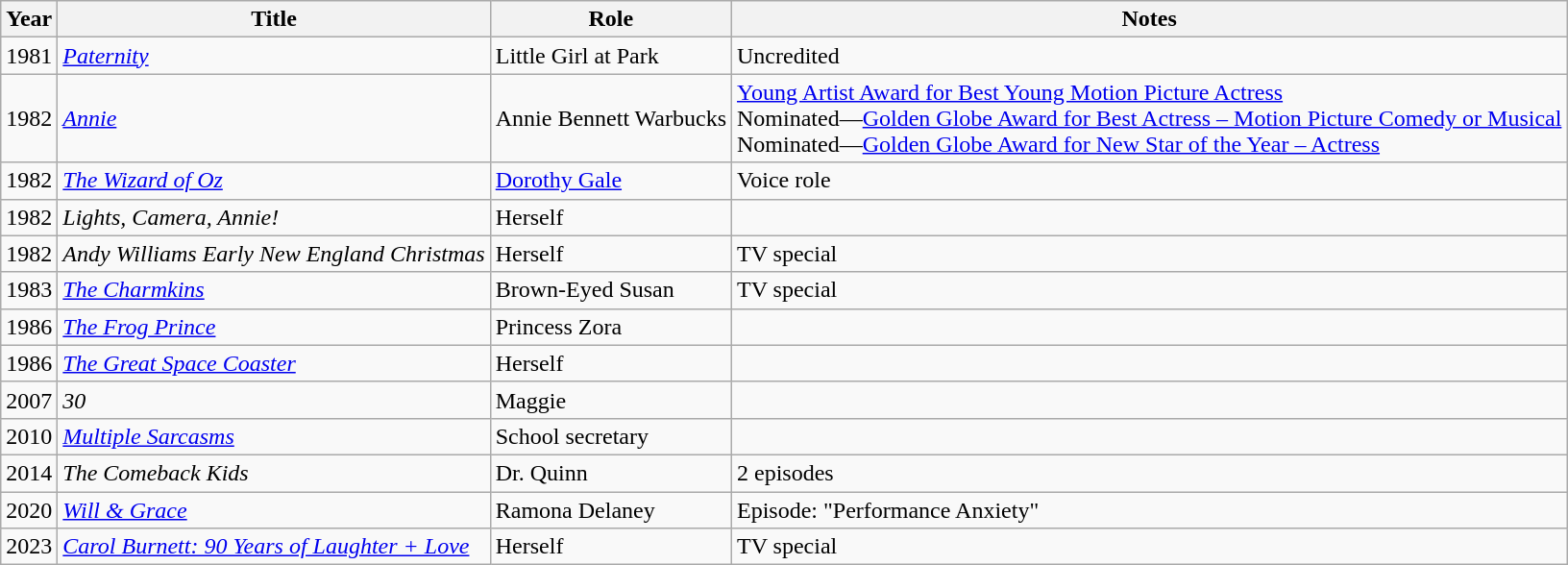<table class="wikitable sortable">
<tr>
<th>Year</th>
<th>Title</th>
<th>Role</th>
<th>Notes</th>
</tr>
<tr>
<td>1981</td>
<td><em><a href='#'>Paternity</a></em></td>
<td>Little Girl at Park</td>
<td>Uncredited</td>
</tr>
<tr>
<td>1982</td>
<td><em><a href='#'>Annie</a></em></td>
<td>Annie Bennett Warbucks</td>
<td><a href='#'>Young Artist Award for Best Young Motion Picture Actress</a><br>Nominated—<a href='#'>Golden Globe Award for Best Actress – Motion Picture Comedy or Musical</a><br>Nominated—<a href='#'>Golden Globe Award for New Star of the Year – Actress</a></td>
</tr>
<tr>
<td>1982</td>
<td><em><a href='#'>The Wizard of Oz</a></em></td>
<td><a href='#'>Dorothy Gale</a></td>
<td>Voice role</td>
</tr>
<tr>
<td>1982</td>
<td><em>Lights, Camera, Annie!</em></td>
<td>Herself</td>
<td></td>
</tr>
<tr>
<td>1982</td>
<td><em>Andy Williams Early New England Christmas</em></td>
<td>Herself</td>
<td>TV special</td>
</tr>
<tr>
<td>1983</td>
<td><em><a href='#'>The Charmkins</a></em></td>
<td>Brown-Eyed Susan</td>
<td>TV special</td>
</tr>
<tr>
<td>1986</td>
<td><em><a href='#'>The Frog Prince</a></em></td>
<td>Princess Zora</td>
<td></td>
</tr>
<tr>
<td>1986</td>
<td><em><a href='#'>The Great Space Coaster</a></em></td>
<td>Herself</td>
<td></td>
</tr>
<tr>
<td>2007</td>
<td><em>30</em></td>
<td>Maggie</td>
<td></td>
</tr>
<tr>
<td>2010</td>
<td><em><a href='#'>Multiple Sarcasms</a></em></td>
<td>School secretary</td>
<td></td>
</tr>
<tr>
<td>2014</td>
<td><em>The Comeback Kids</em></td>
<td>Dr. Quinn</td>
<td>2 episodes</td>
</tr>
<tr>
<td>2020</td>
<td><em><a href='#'>Will & Grace</a></em></td>
<td>Ramona Delaney</td>
<td>Episode: "Performance Anxiety"</td>
</tr>
<tr>
<td>2023</td>
<td><em><a href='#'>Carol Burnett: 90 Years of Laughter + Love</a></em></td>
<td>Herself</td>
<td>TV special</td>
</tr>
</table>
